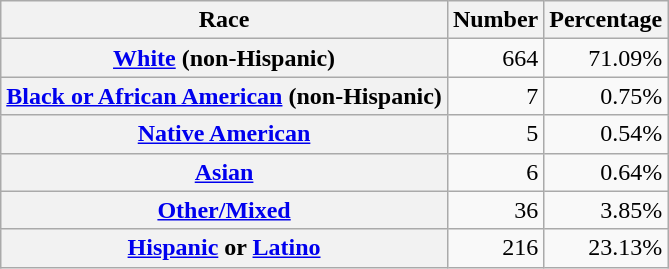<table class="wikitable" style="text-align:right">
<tr>
<th scope="col">Race</th>
<th scope="col">Number</th>
<th scope="col">Percentage</th>
</tr>
<tr>
<th scope="row"><a href='#'>White</a> (non-Hispanic)</th>
<td>664</td>
<td>71.09%</td>
</tr>
<tr>
<th scope="row"><a href='#'>Black or African American</a> (non-Hispanic)</th>
<td>7</td>
<td>0.75%</td>
</tr>
<tr>
<th scope="row"><a href='#'>Native American</a></th>
<td>5</td>
<td>0.54%</td>
</tr>
<tr>
<th scope="row"><a href='#'>Asian</a></th>
<td>6</td>
<td>0.64%</td>
</tr>
<tr>
<th scope="row"><a href='#'>Other/Mixed</a></th>
<td>36</td>
<td>3.85%</td>
</tr>
<tr>
<th scope="row"><a href='#'>Hispanic</a> or <a href='#'>Latino</a></th>
<td>216</td>
<td>23.13%</td>
</tr>
</table>
